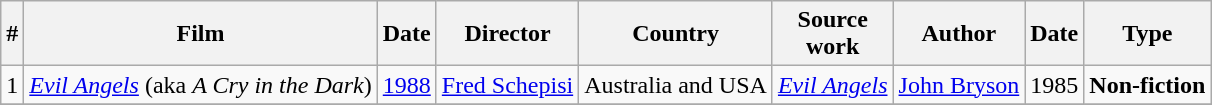<table class="wikitable">
<tr>
<th>#</th>
<th>Film</th>
<th>Date</th>
<th>Director</th>
<th>Country</th>
<th>Source<br>work</th>
<th>Author</th>
<th>Date</th>
<th>Type</th>
</tr>
<tr>
<td>1</td>
<td><em><a href='#'>Evil Angels</a></em> (aka <em>A Cry in the Dark</em>)</td>
<td><a href='#'>1988</a></td>
<td><a href='#'>Fred Schepisi</a></td>
<td>Australia and USA</td>
<td><em><a href='#'>Evil Angels</a></em> </td>
<td><a href='#'>John Bryson</a></td>
<td>1985</td>
<td><strong>Non-fiction</strong></td>
</tr>
<tr>
</tr>
</table>
